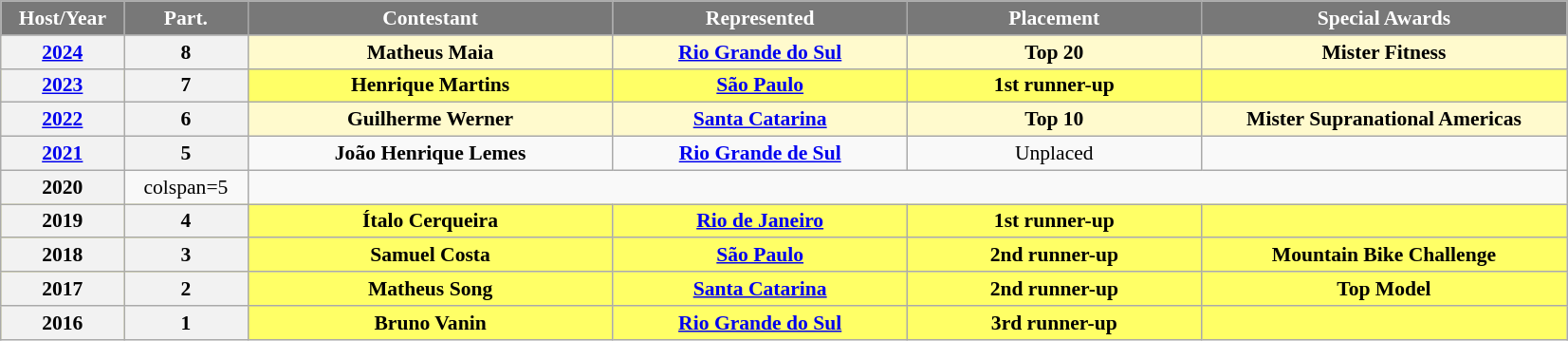<table class="wikitable sortable" style="font-size: 90%; text-align:center">
<tr>
<th width="80" style="background-color:#787878;color:#FFFFFF;">Host/Year</th>
<th width="80" style="background-color:#787878;color:#FFFFFF;">Part.</th>
<th width="250" style="background-color:#787878;color:#FFFFFF;">Contestant</th>
<th width="200" style="background-color:#787878;color:#FFFFFF;">Represented</th>
<th width="200" style="background-color:#787878;color:#FFFFFF;">Placement</th>
<th width="250" style="background-color:#787878;color:#FFFFFF;">Special Awards</th>
</tr>
<tr>
</tr>
<tr bgcolor=#FFFACD>
<th><a href='#'>2024</a></th>
<th>8</th>
<td><strong>Matheus Maia</strong></td>
<td><strong><a href='#'>Rio Grande do Sul</a></strong></td>
<td><strong>Top 20</strong></td>
<td><strong>Mister Fitness</strong></td>
</tr>
<tr bgcolor="FFFF66">
<th><a href='#'>2023</a></th>
<th>7</th>
<td><strong>Henrique Martins</strong></td>
<td><strong><a href='#'>São Paulo</a></strong></td>
<td><strong>1st runner-up</strong></td>
<td></td>
</tr>
<tr bgcolor=#FFFACD>
<th><a href='#'>2022</a></th>
<th>6</th>
<td><strong>Guilherme Werner</strong></td>
<td><strong><a href='#'>Santa Catarina</a></strong></td>
<td><strong>Top 10</strong></td>
<td><strong>Mister Supranational Americas</strong></td>
</tr>
<tr>
<th><a href='#'>2021</a></th>
<th>5</th>
<td><strong>João Henrique Lemes</strong></td>
<td><strong><a href='#'>Rio Grande de Sul</a></strong></td>
<td>Unplaced</td>
<td></td>
</tr>
<tr>
<th>2020</th>
<td>colspan=5 </td>
</tr>
<tr bgcolor="FFFF66">
<th>2019</th>
<th>4</th>
<td><strong>Ítalo Cerqueira</strong></td>
<td><strong><a href='#'>Rio de Janeiro</a></strong></td>
<td><strong>1st runner-up</strong></td>
<td></td>
</tr>
<tr bgcolor="FFFF66">
<th>2018</th>
<th>3</th>
<td><strong>Samuel Costa</strong></td>
<td><strong><a href='#'>São Paulo</a></strong></td>
<td><strong>2nd runner-up</strong></td>
<td><strong>Mountain Bike Challenge</strong></td>
</tr>
<tr bgcolor="FFFF66">
<th>2017</th>
<th>2</th>
<td><strong>Matheus Song</strong></td>
<td><strong><a href='#'>Santa Catarina</a></strong></td>
<td><strong>2nd runner-up</strong></td>
<td><strong>Top Model</strong></td>
</tr>
<tr bgcolor="FFFF66">
<th>2016</th>
<th>1</th>
<td><strong>Bruno Vanin</strong></td>
<td><strong><a href='#'>Rio Grande do Sul</a></strong></td>
<td><strong>3rd runner-up</strong></td>
<td></td>
</tr>
</table>
